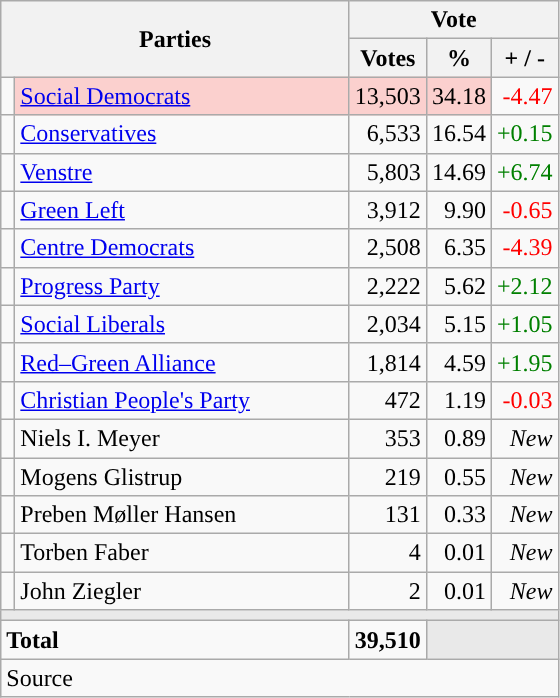<table class="wikitable" style="text-align:right;">
<tr>
<th style="text-align:centre;" rowspan="2" colspan="2" width="225">Parties</th>
<th colspan="3">Vote</th>
</tr>
<tr>
<th width="15">Votes</th>
<th width="15">%</th>
<th width="15">+ / -</th>
</tr>
<tr>
<td width="2" style="color:inherit;background:"></td>
<td bgcolor=#fbd0ce  align="left"><a href='#'>Social Democrats</a></td>
<td bgcolor=#fbd0ce>13,503</td>
<td bgcolor=#fbd0ce>34.18</td>
<td style=color:red;>-4.47</td>
</tr>
<tr>
<td width="2" style="color:inherit;background:"></td>
<td align="left"><a href='#'>Conservatives</a></td>
<td>6,533</td>
<td>16.54</td>
<td style=color:green;>+0.15</td>
</tr>
<tr>
<td width="2" style="color:inherit;background:"></td>
<td align="left"><a href='#'>Venstre</a></td>
<td>5,803</td>
<td>14.69</td>
<td style=color:green;>+6.74</td>
</tr>
<tr>
<td width="2" style="color:inherit;background:"></td>
<td align="left"><a href='#'>Green Left</a></td>
<td>3,912</td>
<td>9.90</td>
<td style=color:red;>-0.65</td>
</tr>
<tr>
<td width="2" style="color:inherit;background:"></td>
<td align="left"><a href='#'>Centre Democrats</a></td>
<td>2,508</td>
<td>6.35</td>
<td style=color:red;>-4.39</td>
</tr>
<tr>
<td width="2" style="color:inherit;background:"></td>
<td align="left"><a href='#'>Progress Party</a></td>
<td>2,222</td>
<td>5.62</td>
<td style=color:green;>+2.12</td>
</tr>
<tr>
<td width="2" style="color:inherit;background:"></td>
<td align="left"><a href='#'>Social Liberals</a></td>
<td>2,034</td>
<td>5.15</td>
<td style=color:green;>+1.05</td>
</tr>
<tr>
<td width="2" style="color:inherit;background:"></td>
<td align="left"><a href='#'>Red–Green Alliance</a></td>
<td>1,814</td>
<td>4.59</td>
<td style=color:green;>+1.95</td>
</tr>
<tr>
<td width="2" style="color:inherit;background:"></td>
<td align="left"><a href='#'>Christian People's Party</a></td>
<td>472</td>
<td>1.19</td>
<td style=color:red;>-0.03</td>
</tr>
<tr>
<td width="2" style="color:inherit;background:"></td>
<td align="left">Niels I. Meyer</td>
<td>353</td>
<td>0.89</td>
<td><em>New</em></td>
</tr>
<tr>
<td width="2" style="color:inherit;background:"></td>
<td align="left">Mogens Glistrup</td>
<td>219</td>
<td>0.55</td>
<td><em>New</em></td>
</tr>
<tr>
<td width="2" style="color:inherit;background:"></td>
<td align="left">Preben Møller Hansen</td>
<td>131</td>
<td>0.33</td>
<td><em>New</em></td>
</tr>
<tr>
<td width="2" style="color:inherit;background:"></td>
<td align="left">Torben Faber</td>
<td>4</td>
<td>0.01</td>
<td><em>New</em></td>
</tr>
<tr>
<td width="2" style="color:inherit;background:"></td>
<td align="left">John Ziegler</td>
<td>2</td>
<td>0.01</td>
<td><em>New</em></td>
</tr>
<tr>
<td colspan="7" bgcolor="#E9E9E9"></td>
</tr>
<tr>
<td align="left" colspan="2"><strong>Total</strong></td>
<td><strong>39,510</strong></td>
<td bgcolor="#E9E9E9" colspan="2"></td>
</tr>
<tr>
<td align="left" colspan="6">Source</td>
</tr>
</table>
